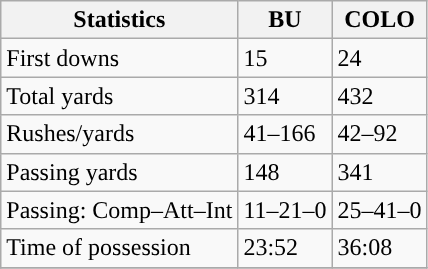<table class="wikitable" style="float: left;">
<tr>
<th>Statistics</th>
<th>BU</th>
<th>COLO</th>
</tr>
<tr>
<td>First downs</td>
<td>15</td>
<td>24</td>
</tr>
<tr>
<td>Total yards</td>
<td>314</td>
<td>432</td>
</tr>
<tr>
<td>Rushes/yards</td>
<td>41–166</td>
<td>42–92</td>
</tr>
<tr>
<td>Passing yards</td>
<td>148</td>
<td>341</td>
</tr>
<tr>
<td>Passing: Comp–Att–Int</td>
<td>11–21–0</td>
<td>25–41–0</td>
</tr>
<tr>
<td>Time of possession</td>
<td>23:52</td>
<td>36:08</td>
</tr>
<tr>
</tr>
</table>
